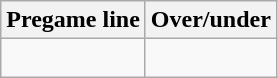<table class="wikitable">
<tr align="center">
<th style=>Pregame line</th>
<th style=>Over/under</th>
</tr>
<tr align="center">
<td> </td>
<td> </td>
</tr>
</table>
